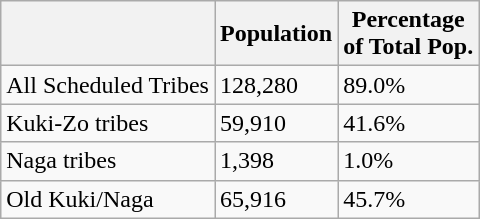<table class="wikitable">
<tr>
<th></th>
<th>Population</th>
<th>Percentage<br>of Total Pop.</th>
</tr>
<tr>
<td>All Scheduled Tribes</td>
<td>128,280</td>
<td>89.0%</td>
</tr>
<tr>
<td>Kuki-Zo tribes</td>
<td>59,910</td>
<td>41.6%</td>
</tr>
<tr>
<td>Naga tribes</td>
<td>1,398</td>
<td>1.0%</td>
</tr>
<tr>
<td>Old Kuki/Naga</td>
<td>65,916</td>
<td>45.7%</td>
</tr>
</table>
